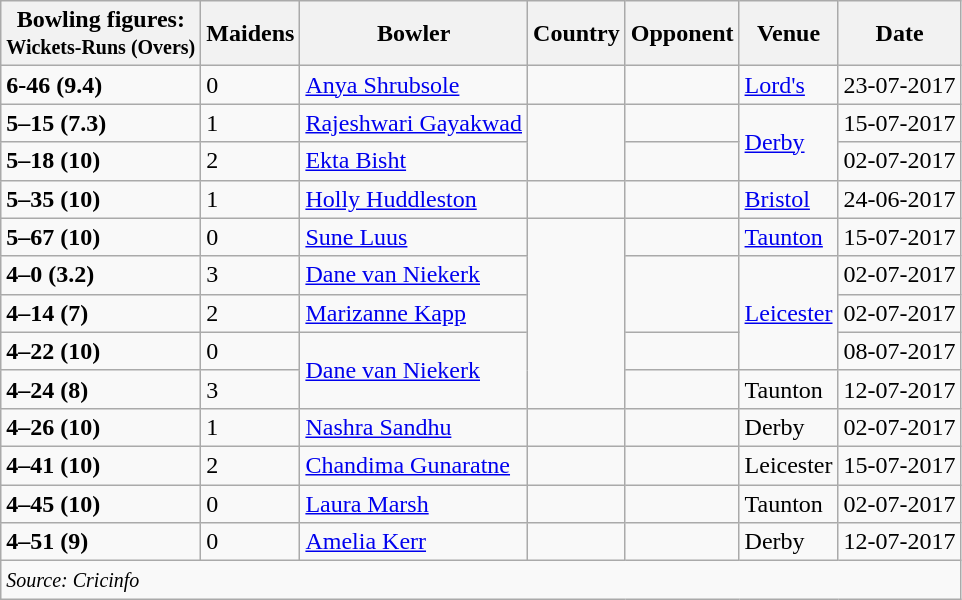<table class="wikitable">
<tr>
<th>Bowling figures:<br><small>Wickets-Runs (Overs)</small></th>
<th>Maidens</th>
<th>Bowler</th>
<th>Country</th>
<th>Opponent</th>
<th>Venue</th>
<th>Date</th>
</tr>
<tr>
<td><strong>6-46 (9.4)</strong></td>
<td>0</td>
<td><a href='#'>Anya Shrubsole</a></td>
<td></td>
<td></td>
<td><a href='#'>Lord's</a></td>
<td>23-07-2017</td>
</tr>
<tr>
<td><strong>5–15 (7.3)</strong></td>
<td>1</td>
<td><a href='#'>Rajeshwari Gayakwad</a></td>
<td rowspan="2"></td>
<td></td>
<td rowspan="2"><a href='#'>Derby</a></td>
<td>15-07-2017</td>
</tr>
<tr>
<td><strong>5–18 (10)</strong></td>
<td>2</td>
<td><a href='#'>Ekta Bisht</a></td>
<td></td>
<td>02-07-2017</td>
</tr>
<tr>
<td><strong>5–35 (10)</strong></td>
<td>1</td>
<td><a href='#'>Holly Huddleston</a></td>
<td></td>
<td></td>
<td><a href='#'>Bristol</a></td>
<td>24-06-2017</td>
</tr>
<tr>
<td><strong>5–67 (10)</strong></td>
<td>0</td>
<td><a href='#'>Sune Luus</a></td>
<td rowspan="5"></td>
<td></td>
<td><a href='#'>Taunton</a></td>
<td>15-07-2017</td>
</tr>
<tr>
<td><strong>4–0 (3.2)</strong></td>
<td>3</td>
<td><a href='#'>Dane van Niekerk</a></td>
<td rowspan="2"></td>
<td rowspan="3"><a href='#'>Leicester</a></td>
<td>02-07-2017</td>
</tr>
<tr>
<td><strong>4–14 (7)</strong></td>
<td>2</td>
<td><a href='#'>Marizanne Kapp</a></td>
<td>02-07-2017</td>
</tr>
<tr>
<td><strong>4–22 (10)</strong></td>
<td>0</td>
<td rowspan="2"><a href='#'>Dane van Niekerk</a></td>
<td></td>
<td>08-07-2017</td>
</tr>
<tr>
<td><strong>4–24 (8)</strong></td>
<td>3</td>
<td></td>
<td>Taunton</td>
<td>12-07-2017</td>
</tr>
<tr>
<td><strong>4–26 (10)</strong></td>
<td>1</td>
<td><a href='#'>Nashra Sandhu</a></td>
<td></td>
<td></td>
<td>Derby</td>
<td>02-07-2017</td>
</tr>
<tr>
<td><strong>4–41 (10)</strong></td>
<td>2</td>
<td><a href='#'>Chandima Gunaratne</a></td>
<td></td>
<td></td>
<td>Leicester</td>
<td>15-07-2017</td>
</tr>
<tr>
<td><strong>4–45 (10)</strong></td>
<td>0</td>
<td><a href='#'>Laura Marsh</a></td>
<td></td>
<td></td>
<td>Taunton</td>
<td>02-07-2017</td>
</tr>
<tr>
<td><strong>4–51 (9)</strong></td>
<td>0</td>
<td><a href='#'>Amelia Kerr</a></td>
<td></td>
<td></td>
<td>Derby</td>
<td>12-07-2017</td>
</tr>
<tr>
<td colspan="7"><small><em>Source: Cricinfo</em></small></td>
</tr>
</table>
